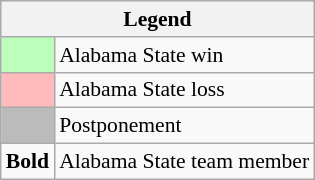<table class="wikitable" style="font-size:90%">
<tr>
<th colspan="2">Legend</th>
</tr>
<tr>
<td bgcolor="#bbffbb"> </td>
<td>Alabama State win</td>
</tr>
<tr>
<td bgcolor="#ffbbbb"> </td>
<td>Alabama State loss</td>
</tr>
<tr>
<td bgcolor="#bbbbbb"> </td>
<td>Postponement</td>
</tr>
<tr>
<td><strong>Bold</strong></td>
<td>Alabama State team member</td>
</tr>
</table>
